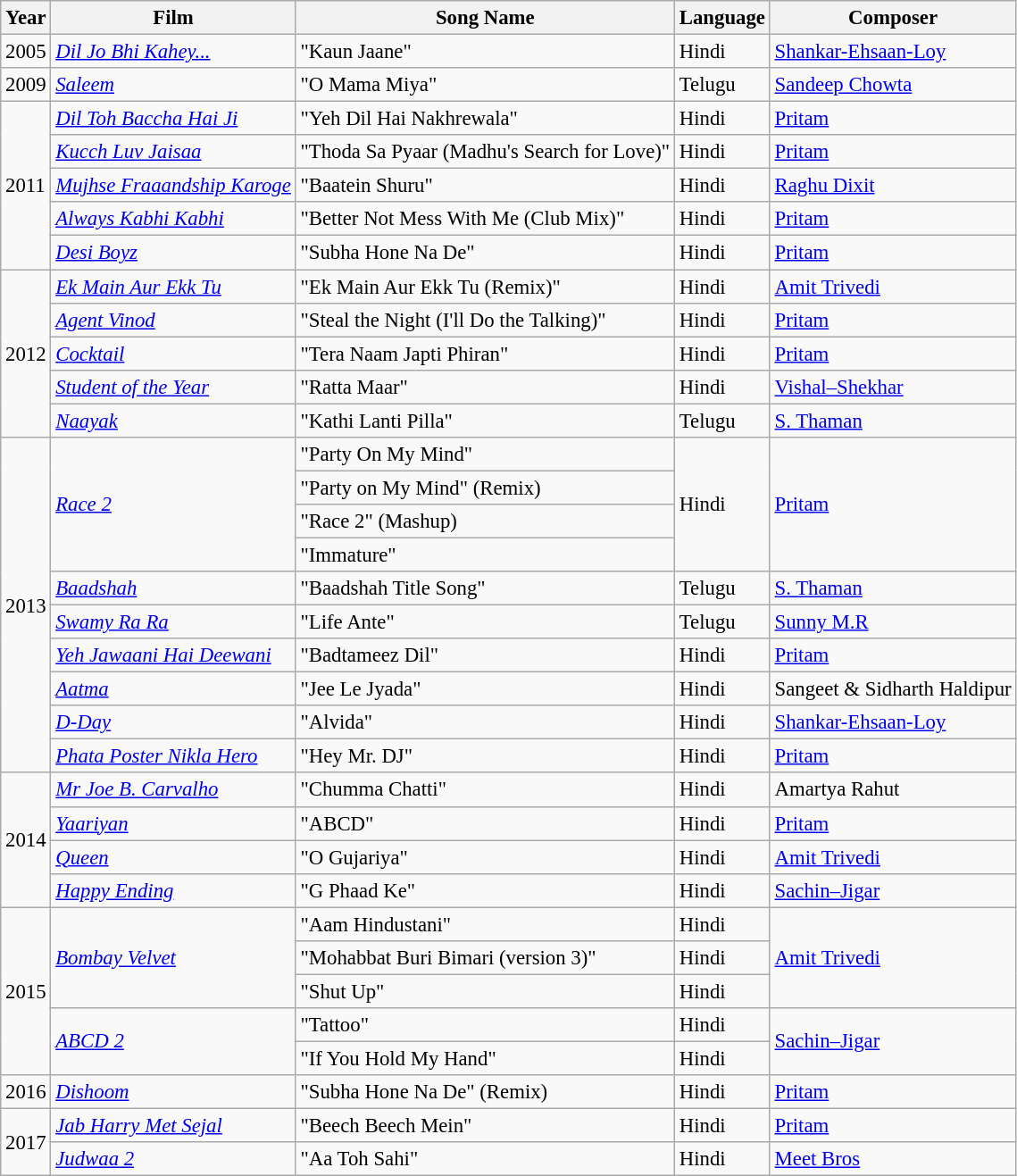<table class="wikitable" style="font-size: 95%;">
<tr>
<th>Year</th>
<th>Film</th>
<th>Song Name</th>
<th>Language</th>
<th>Composer</th>
</tr>
<tr>
<td>2005</td>
<td><em><a href='#'>Dil Jo Bhi Kahey...</a></em></td>
<td>"Kaun Jaane"</td>
<td>Hindi</td>
<td><a href='#'>Shankar-Ehsaan-Loy</a></td>
</tr>
<tr>
<td>2009</td>
<td><em><a href='#'>Saleem</a></em></td>
<td>"O Mama Miya"</td>
<td>Telugu</td>
<td><a href='#'>Sandeep Chowta</a></td>
</tr>
<tr>
<td rowspan="5">2011</td>
<td><em><a href='#'>Dil Toh Baccha Hai Ji</a></em></td>
<td>"Yeh Dil Hai Nakhrewala"</td>
<td>Hindi</td>
<td><a href='#'>Pritam</a></td>
</tr>
<tr>
<td><em><a href='#'>Kucch Luv Jaisaa</a></em></td>
<td>"Thoda Sa Pyaar (Madhu's Search for Love)"</td>
<td>Hindi</td>
<td><a href='#'>Pritam</a></td>
</tr>
<tr>
<td><em><a href='#'>Mujhse Fraaandship Karoge</a></em></td>
<td>"Baatein Shuru"</td>
<td>Hindi</td>
<td><a href='#'>Raghu Dixit</a></td>
</tr>
<tr>
<td><em><a href='#'>Always Kabhi Kabhi</a></em></td>
<td>"Better Not Mess With Me (Club Mix)"</td>
<td>Hindi</td>
<td><a href='#'>Pritam</a></td>
</tr>
<tr>
<td><em><a href='#'>Desi Boyz</a></em></td>
<td>"Subha Hone Na De"</td>
<td>Hindi</td>
<td><a href='#'>Pritam</a></td>
</tr>
<tr>
<td rowspan="5">2012</td>
<td><em><a href='#'>Ek Main Aur Ekk Tu</a></em></td>
<td>"Ek Main Aur Ekk Tu (Remix)"</td>
<td>Hindi</td>
<td><a href='#'>Amit Trivedi</a></td>
</tr>
<tr>
<td><em><a href='#'>Agent Vinod</a></em></td>
<td>"Steal the Night (I'll Do the Talking)"</td>
<td>Hindi</td>
<td><a href='#'>Pritam</a></td>
</tr>
<tr>
<td><em><a href='#'>Cocktail</a></em></td>
<td>"Tera Naam Japti Phiran"</td>
<td>Hindi</td>
<td><a href='#'>Pritam</a></td>
</tr>
<tr>
<td><em><a href='#'>Student of the Year</a></em></td>
<td>"Ratta Maar"</td>
<td>Hindi</td>
<td><a href='#'>Vishal–Shekhar</a></td>
</tr>
<tr>
<td><em><a href='#'>Naayak</a></em></td>
<td>"Kathi Lanti Pilla"</td>
<td>Telugu</td>
<td><a href='#'>S. Thaman</a></td>
</tr>
<tr>
<td rowspan="10">2013</td>
<td rowspan="4"><em><a href='#'>Race 2</a></em></td>
<td>"Party On My Mind"</td>
<td rowspan="4">Hindi</td>
<td rowspan="4"><a href='#'>Pritam</a></td>
</tr>
<tr>
<td>"Party on My Mind" (Remix)</td>
</tr>
<tr>
<td>"Race 2" (Mashup)</td>
</tr>
<tr>
<td>"Immature"</td>
</tr>
<tr>
<td><em><a href='#'>Baadshah</a></em></td>
<td>"Baadshah Title Song"</td>
<td>Telugu</td>
<td><a href='#'>S. Thaman</a></td>
</tr>
<tr>
<td><em><a href='#'>Swamy Ra Ra</a></em></td>
<td>"Life Ante"</td>
<td>Telugu</td>
<td><a href='#'>Sunny M.R</a></td>
</tr>
<tr>
<td><em><a href='#'>Yeh Jawaani Hai Deewani</a></em></td>
<td>"Badtameez Dil"</td>
<td>Hindi</td>
<td><a href='#'>Pritam</a></td>
</tr>
<tr>
<td><a href='#'><em>Aatma</em></a></td>
<td>"Jee Le Jyada"</td>
<td>Hindi</td>
<td>Sangeet & Sidharth Haldipur</td>
</tr>
<tr>
<td><a href='#'><em>D-Day</em></a></td>
<td>"Alvida"</td>
<td>Hindi</td>
<td><a href='#'>Shankar-Ehsaan-Loy</a></td>
</tr>
<tr>
<td><em><a href='#'>Phata Poster Nikla Hero</a></em></td>
<td>"Hey Mr. DJ"</td>
<td>Hindi</td>
<td><a href='#'>Pritam</a></td>
</tr>
<tr>
<td rowspan="4">2014</td>
<td><em><a href='#'>Mr Joe B. Carvalho</a></em></td>
<td>"Chumma Chatti"</td>
<td>Hindi</td>
<td>Amartya Rahut</td>
</tr>
<tr>
<td><a href='#'><em>Yaariyan</em></a></td>
<td>"ABCD"</td>
<td>Hindi</td>
<td><a href='#'>Pritam</a></td>
</tr>
<tr>
<td><a href='#'><em>Queen</em></a></td>
<td>"O Gujariya"</td>
<td>Hindi</td>
<td><a href='#'>Amit Trivedi</a></td>
</tr>
<tr>
<td><a href='#'><em>Happy Ending</em></a></td>
<td>"G Phaad Ke"</td>
<td>Hindi</td>
<td><a href='#'>Sachin–Jigar</a></td>
</tr>
<tr>
<td rowspan="5">2015</td>
<td rowspan="3"><em><a href='#'>Bombay Velvet</a></em></td>
<td>"Aam Hindustani"</td>
<td>Hindi</td>
<td rowspan="3"><a href='#'>Amit Trivedi</a></td>
</tr>
<tr>
<td>"Mohabbat Buri Bimari (version 3)"</td>
<td>Hindi</td>
</tr>
<tr>
<td>"Shut Up"</td>
<td>Hindi</td>
</tr>
<tr>
<td rowspan="2"><em><a href='#'>ABCD 2</a></em></td>
<td>"Tattoo"</td>
<td>Hindi</td>
<td rowspan="2"><a href='#'>Sachin–Jigar</a></td>
</tr>
<tr>
<td>"If You Hold My Hand"</td>
<td>Hindi</td>
</tr>
<tr>
<td>2016</td>
<td><em><a href='#'>Dishoom</a></em></td>
<td>"Subha Hone Na De" (Remix)</td>
<td>Hindi</td>
<td><a href='#'>Pritam</a></td>
</tr>
<tr>
<td rowspan="2">2017</td>
<td><em><a href='#'>Jab Harry Met Sejal</a></em></td>
<td>"Beech Beech Mein"</td>
<td>Hindi</td>
<td><a href='#'>Pritam</a></td>
</tr>
<tr>
<td><em><a href='#'>Judwaa 2</a></em></td>
<td>"Aa Toh Sahi"</td>
<td>Hindi</td>
<td><a href='#'>Meet Bros</a></td>
</tr>
</table>
